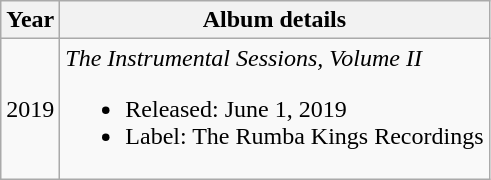<table class="wikitable">
<tr>
<th>Year</th>
<th>Album details</th>
</tr>
<tr>
<td>2019</td>
<td><em>The Instrumental Sessions, Volume II</em><br><ul><li>Released: June 1, 2019</li><li>Label: The Rumba Kings Recordings</li></ul></td>
</tr>
</table>
